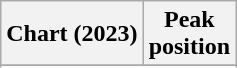<table class="wikitable sortable plainrowheaders">
<tr>
<th scope="col">Chart (2023)</th>
<th scope="col">Peak<br>position</th>
</tr>
<tr>
</tr>
<tr>
</tr>
</table>
